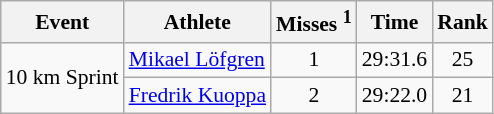<table class="wikitable" style="font-size:90%">
<tr>
<th>Event</th>
<th>Athlete</th>
<th>Misses <sup>1</sup></th>
<th>Time</th>
<th>Rank</th>
</tr>
<tr>
<td rowspan="2">10 km Sprint</td>
<td><a href='#'>Mikael Löfgren</a></td>
<td align="center">1</td>
<td align="center">29:31.6</td>
<td align="center">25</td>
</tr>
<tr>
<td><a href='#'>Fredrik Kuoppa</a></td>
<td align="center">2</td>
<td align="center">29:22.0</td>
<td align="center">21</td>
</tr>
</table>
